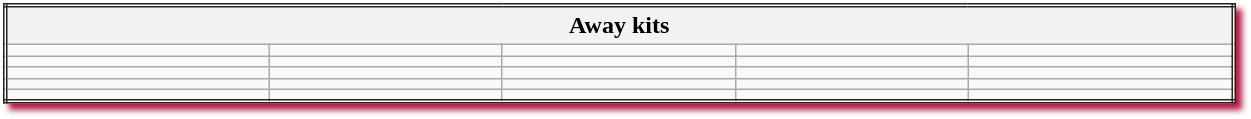<table class="wikitable collapsible collapsed" style="width:65%; border:double #28221f; box-shadow: 4px 4px 4px #b21b42;">
<tr>
<th colspan="5">Away kits</th>
</tr>
<tr>
<td></td>
<td></td>
<td></td>
<td></td>
<td></td>
</tr>
<tr>
<td></td>
<td></td>
<td></td>
<td></td>
<td></td>
</tr>
<tr>
<td></td>
<td></td>
<td></td>
<td></td>
<td></td>
</tr>
<tr>
<td></td>
<td></td>
<td></td>
<td></td>
<td></td>
</tr>
<tr>
<td></td>
<td></td>
<td></td>
<td></td>
<td></td>
</tr>
</table>
